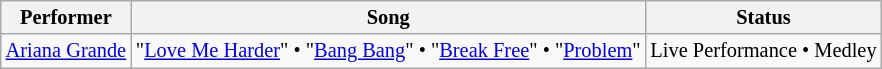<table class="wikitable" style="font-size: 85%">
<tr>
<th>Performer</th>
<th>Song</th>
<th>Status</th>
</tr>
<tr>
<td> <a href='#'>Ariana Grande</a></td>
<td>"<a href='#'>Love Me Harder</a>" • "<a href='#'>Bang Bang</a>" • "<a href='#'>Break Free</a>" • "<a href='#'>Problem</a>"</td>
<td>Live Performance • Medley</td>
</tr>
</table>
